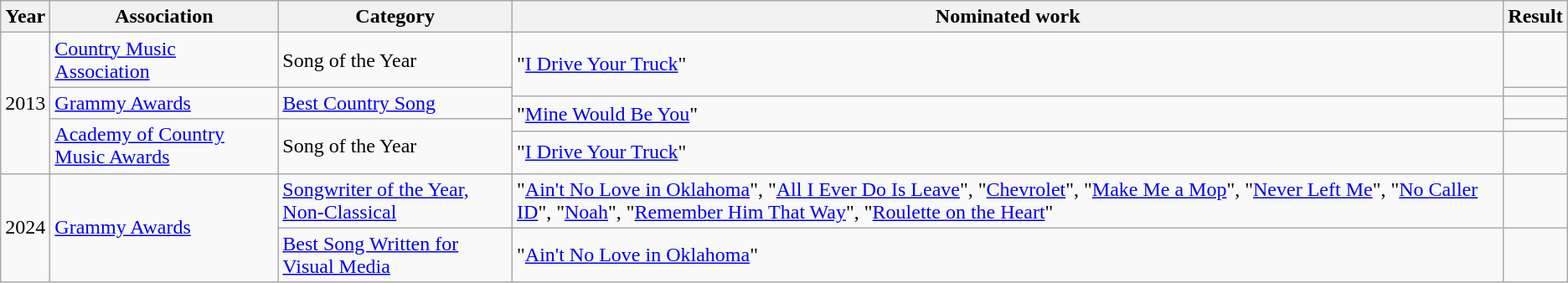<table class="wikitable">
<tr>
<th>Year</th>
<th>Association</th>
<th>Category</th>
<th>Nominated work</th>
<th>Result</th>
</tr>
<tr>
<td rowspan=5>2013</td>
<td><a href='#'>Country Music Association</a></td>
<td>Song of the Year</td>
<td rowspan=2>"<a href='#'>I Drive Your Truck</a>"</td>
<td></td>
</tr>
<tr>
<td rowspan=2><a href='#'>Grammy Awards</a></td>
<td rowspan=2><a href='#'>Best Country Song</a></td>
<td></td>
</tr>
<tr>
<td rowspan=2>"<a href='#'>Mine Would Be You</a>"</td>
<td></td>
</tr>
<tr>
<td rowspan=2><a href='#'>Academy of Country Music Awards</a></td>
<td rowspan=2>Song of the Year</td>
<td></td>
</tr>
<tr>
<td>"<a href='#'>I Drive Your Truck</a>"</td>
<td></td>
</tr>
<tr>
<td rowspan=2>2024</td>
<td rowspan=2><a href='#'>Grammy Awards</a></td>
<td><a href='#'>Songwriter of the Year, Non-Classical</a></td>
<td>"<a href='#'>Ain't No Love in Oklahoma</a>", "<a href='#'>All I Ever Do Is Leave</a>", "<a href='#'>Chevrolet</a>", "<a href='#'>Make Me a Mop</a>", "<a href='#'>Never Left Me</a>", "<a href='#'>No Caller ID</a>", "<a href='#'>Noah</a>", "<a href='#'>Remember Him That Way</a>", "<a href='#'>Roulette on the Heart</a>"</td>
<td></td>
</tr>
<tr>
<td><a href='#'>Best Song Written for Visual Media</a></td>
<td>"<a href='#'>Ain't No Love in Oklahoma</a>"</td>
<td></td>
</tr>
</table>
